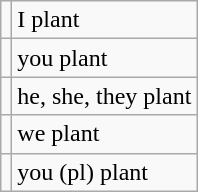<table class=wikitable>
<tr>
<td></td>
<td>I plant</td>
</tr>
<tr>
<td></td>
<td>you plant</td>
</tr>
<tr>
<td></td>
<td>he, she, they plant</td>
</tr>
<tr>
<td></td>
<td>we plant</td>
</tr>
<tr>
<td></td>
<td>you (pl) plant</td>
</tr>
</table>
